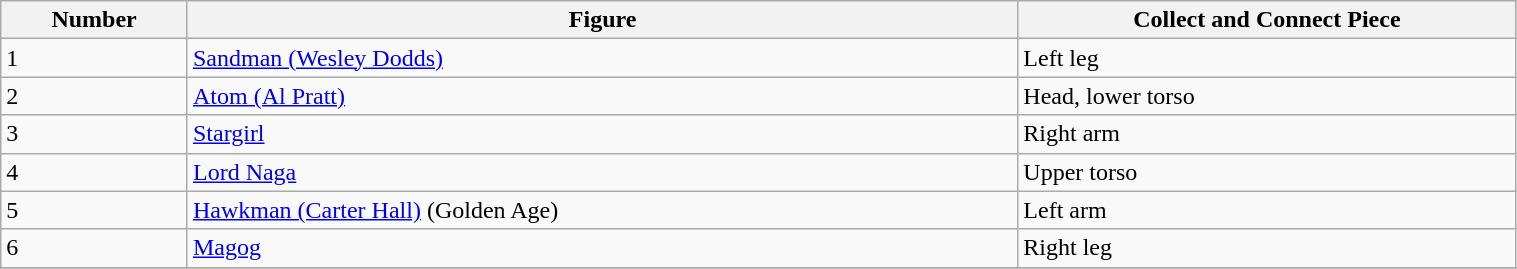<table class="wikitable" style="width:80%;">
<tr>
<th width=5%><strong>Number</strong></th>
<th width=25%><strong>Figure</strong></th>
<th width=15%><strong>Collect and Connect Piece</strong></th>
</tr>
<tr>
<td>1</td>
<td><a href='#'>Sandman (Wesley Dodds)</a></td>
<td>Left leg</td>
</tr>
<tr>
<td>2</td>
<td><a href='#'>Atom (Al Pratt)</a></td>
<td>Head, lower torso</td>
</tr>
<tr>
<td>3</td>
<td><a href='#'>Stargirl</a></td>
<td>Right arm</td>
</tr>
<tr>
<td>4</td>
<td><a href='#'>Lord Naga</a></td>
<td>Upper torso</td>
</tr>
<tr>
<td>5</td>
<td><a href='#'>Hawkman (Carter Hall)</a> (Golden Age)</td>
<td>Left arm</td>
</tr>
<tr>
<td>6</td>
<td><a href='#'>Magog</a></td>
<td>Right leg</td>
</tr>
<tr>
</tr>
</table>
